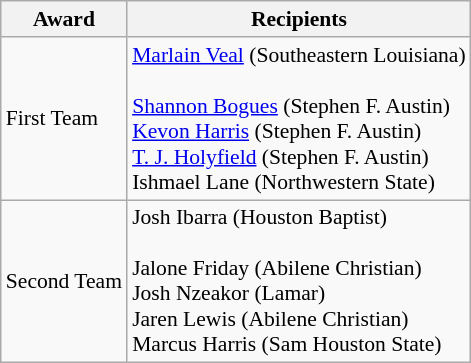<table class="wikitable" style="white-space:nowrap; font-size:90%;">
<tr>
<th>Award</th>
<th>Recipients</th>
</tr>
<tr>
<td>First Team</td>
<td><a href='#'>Marlain Veal</a> (Southeastern Louisiana)<br><br><a href='#'>Shannon Bogues</a> (Stephen F. Austin)<br>
<a href='#'>Kevon Harris</a> (Stephen F. Austin)<br>
<a href='#'>T. J. Holyfield</a> (Stephen F. Austin)<br>
Ishmael Lane (Northwestern State)</td>
</tr>
<tr>
<td>Second Team</td>
<td>Josh Ibarra (Houston Baptist)<br><br>Jalone Friday (Abilene Christian)<br>
Josh Nzeakor (Lamar)<br>
Jaren Lewis (Abilene Christian)<br>
Marcus Harris (Sam Houston State)</td>
</tr>
</table>
